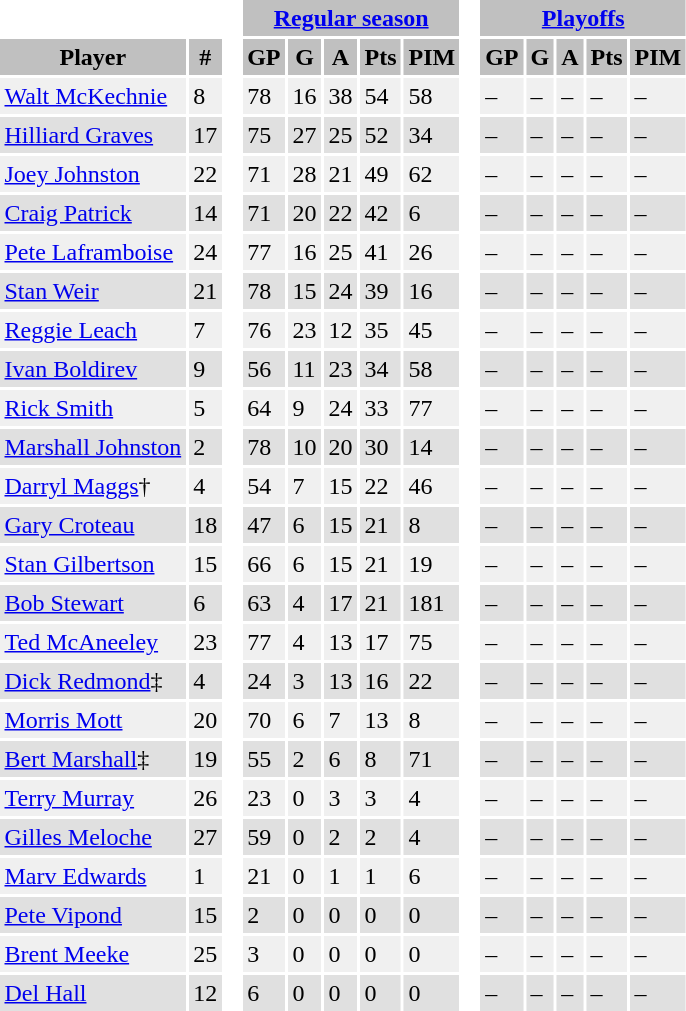<table BORDER="0" CELLPADDING="3" CELLSPACING="2" ID="Table1">
<tr ALIGN="center" bgcolor="#c0c0c0">
<th ALIGN="center" colspan="2" bgcolor="#ffffff"> </th>
<th ALIGN="center" rowspan="99" bgcolor="#ffffff"> </th>
<th ALIGN="center" colspan="5"><a href='#'>Regular season</a></th>
<th ALIGN="center" rowspan="99" bgcolor="#ffffff"> </th>
<th ALIGN="center" colspan="5"><a href='#'>Playoffs</a></th>
</tr>
<tr ALIGN="center" bgcolor="#c0c0c0">
<th ALIGN="center">Player</th>
<th ALIGN="center">#</th>
<th ALIGN="center">GP</th>
<th ALIGN="center">G</th>
<th ALIGN="center">A</th>
<th ALIGN="center">Pts</th>
<th ALIGN="center">PIM</th>
<th ALIGN="center">GP</th>
<th ALIGN="center">G</th>
<th ALIGN="center">A</th>
<th ALIGN="center">Pts</th>
<th ALIGN="center">PIM</th>
</tr>
<tr bgcolor="#f0f0f0">
<td><a href='#'>Walt McKechnie</a></td>
<td>8</td>
<td>78</td>
<td>16</td>
<td>38</td>
<td>54</td>
<td>58</td>
<td>–</td>
<td>–</td>
<td>–</td>
<td>–</td>
<td>–</td>
</tr>
<tr bgcolor="#e0e0e0">
<td><a href='#'>Hilliard Graves</a></td>
<td>17</td>
<td>75</td>
<td>27</td>
<td>25</td>
<td>52</td>
<td>34</td>
<td>–</td>
<td>–</td>
<td>–</td>
<td>–</td>
<td>–</td>
</tr>
<tr bgcolor="#f0f0f0">
<td><a href='#'>Joey Johnston</a></td>
<td>22</td>
<td>71</td>
<td>28</td>
<td>21</td>
<td>49</td>
<td>62</td>
<td>–</td>
<td>–</td>
<td>–</td>
<td>–</td>
<td>–</td>
</tr>
<tr bgcolor="#e0e0e0">
<td><a href='#'>Craig Patrick</a></td>
<td>14</td>
<td>71</td>
<td>20</td>
<td>22</td>
<td>42</td>
<td>6</td>
<td>–</td>
<td>–</td>
<td>–</td>
<td>–</td>
<td>–</td>
</tr>
<tr bgcolor="#f0f0f0">
<td><a href='#'>Pete Laframboise</a></td>
<td>24</td>
<td>77</td>
<td>16</td>
<td>25</td>
<td>41</td>
<td>26</td>
<td>–</td>
<td>–</td>
<td>–</td>
<td>–</td>
<td>–</td>
</tr>
<tr bgcolor="#e0e0e0">
<td><a href='#'>Stan Weir</a></td>
<td>21</td>
<td>78</td>
<td>15</td>
<td>24</td>
<td>39</td>
<td>16</td>
<td>–</td>
<td>–</td>
<td>–</td>
<td>–</td>
<td>–</td>
</tr>
<tr bgcolor="#f0f0f0">
<td><a href='#'>Reggie Leach</a></td>
<td>7</td>
<td>76</td>
<td>23</td>
<td>12</td>
<td>35</td>
<td>45</td>
<td>–</td>
<td>–</td>
<td>–</td>
<td>–</td>
<td>–</td>
</tr>
<tr bgcolor="#e0e0e0">
<td><a href='#'>Ivan Boldirev</a></td>
<td>9</td>
<td>56</td>
<td>11</td>
<td>23</td>
<td>34</td>
<td>58</td>
<td>–</td>
<td>–</td>
<td>–</td>
<td>–</td>
<td>–</td>
</tr>
<tr bgcolor="#f0f0f0">
<td><a href='#'>Rick Smith</a></td>
<td>5</td>
<td>64</td>
<td>9</td>
<td>24</td>
<td>33</td>
<td>77</td>
<td>–</td>
<td>–</td>
<td>–</td>
<td>–</td>
<td>–</td>
</tr>
<tr bgcolor="#e0e0e0">
<td><a href='#'>Marshall Johnston</a></td>
<td>2</td>
<td>78</td>
<td>10</td>
<td>20</td>
<td>30</td>
<td>14</td>
<td>–</td>
<td>–</td>
<td>–</td>
<td>–</td>
<td>–</td>
</tr>
<tr bgcolor="#f0f0f0">
<td><a href='#'>Darryl Maggs</a>†</td>
<td>4</td>
<td>54</td>
<td>7</td>
<td>15</td>
<td>22</td>
<td>46</td>
<td>–</td>
<td>–</td>
<td>–</td>
<td>–</td>
<td>–</td>
</tr>
<tr bgcolor="#e0e0e0">
<td><a href='#'>Gary Croteau</a></td>
<td>18</td>
<td>47</td>
<td>6</td>
<td>15</td>
<td>21</td>
<td>8</td>
<td>–</td>
<td>–</td>
<td>–</td>
<td>–</td>
<td>–</td>
</tr>
<tr bgcolor="#f0f0f0">
<td><a href='#'>Stan Gilbertson</a></td>
<td>15</td>
<td>66</td>
<td>6</td>
<td>15</td>
<td>21</td>
<td>19</td>
<td>–</td>
<td>–</td>
<td>–</td>
<td>–</td>
<td>–</td>
</tr>
<tr bgcolor="#e0e0e0">
<td><a href='#'>Bob Stewart</a></td>
<td>6</td>
<td>63</td>
<td>4</td>
<td>17</td>
<td>21</td>
<td>181</td>
<td>–</td>
<td>–</td>
<td>–</td>
<td>–</td>
<td>–</td>
</tr>
<tr bgcolor="#f0f0f0">
<td><a href='#'>Ted McAneeley</a></td>
<td>23</td>
<td>77</td>
<td>4</td>
<td>13</td>
<td>17</td>
<td>75</td>
<td>–</td>
<td>–</td>
<td>–</td>
<td>–</td>
<td>–</td>
</tr>
<tr bgcolor="#e0e0e0">
<td><a href='#'>Dick Redmond</a>‡</td>
<td>4</td>
<td>24</td>
<td>3</td>
<td>13</td>
<td>16</td>
<td>22</td>
<td>–</td>
<td>–</td>
<td>–</td>
<td>–</td>
<td>–</td>
</tr>
<tr bgcolor="#f0f0f0">
<td><a href='#'>Morris Mott</a></td>
<td>20</td>
<td>70</td>
<td>6</td>
<td>7</td>
<td>13</td>
<td>8</td>
<td>–</td>
<td>–</td>
<td>–</td>
<td>–</td>
<td>–</td>
</tr>
<tr bgcolor="#e0e0e0">
<td><a href='#'>Bert Marshall</a>‡</td>
<td>19</td>
<td>55</td>
<td>2</td>
<td>6</td>
<td>8</td>
<td>71</td>
<td>–</td>
<td>–</td>
<td>–</td>
<td>–</td>
<td>–</td>
</tr>
<tr bgcolor="#f0f0f0">
<td><a href='#'>Terry Murray</a></td>
<td>26</td>
<td>23</td>
<td>0</td>
<td>3</td>
<td>3</td>
<td>4</td>
<td>–</td>
<td>–</td>
<td>–</td>
<td>–</td>
<td>–</td>
</tr>
<tr bgcolor="#e0e0e0">
<td><a href='#'>Gilles Meloche</a></td>
<td>27</td>
<td>59</td>
<td>0</td>
<td>2</td>
<td>2</td>
<td>4</td>
<td>–</td>
<td>–</td>
<td>–</td>
<td>–</td>
<td>–</td>
</tr>
<tr bgcolor="#f0f0f0">
<td><a href='#'>Marv Edwards</a></td>
<td>1</td>
<td>21</td>
<td>0</td>
<td>1</td>
<td>1</td>
<td>6</td>
<td>–</td>
<td>–</td>
<td>–</td>
<td>–</td>
<td>–</td>
</tr>
<tr bgcolor="#e0e0e0">
<td><a href='#'>Pete Vipond</a></td>
<td>15</td>
<td>2</td>
<td>0</td>
<td>0</td>
<td>0</td>
<td>0</td>
<td>–</td>
<td>–</td>
<td>–</td>
<td>–</td>
<td>–</td>
</tr>
<tr bgcolor="#f0f0f0">
<td><a href='#'>Brent Meeke</a></td>
<td>25</td>
<td>3</td>
<td>0</td>
<td>0</td>
<td>0</td>
<td>0</td>
<td>–</td>
<td>–</td>
<td>–</td>
<td>–</td>
<td>–</td>
</tr>
<tr bgcolor="#e0e0e0">
<td><a href='#'>Del Hall</a></td>
<td>12</td>
<td>6</td>
<td>0</td>
<td>0</td>
<td>0</td>
<td>0</td>
<td>–</td>
<td>–</td>
<td>–</td>
<td>–</td>
<td>–</td>
</tr>
</table>
